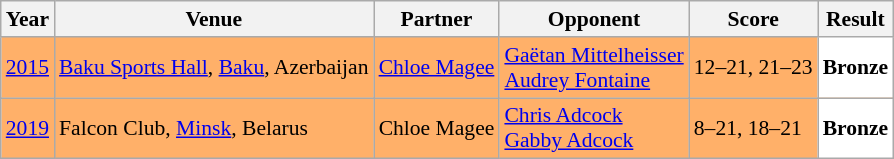<table class="sortable wikitable" style="font-size: 90%;">
<tr>
<th>Year</th>
<th>Venue</th>
<th>Partner</th>
<th>Opponent</th>
<th>Score</th>
<th>Result</th>
</tr>
<tr style="background:#FFB069">
<td align="center"><a href='#'>2015</a></td>
<td align="left"><a href='#'>Baku Sports Hall</a>, <a href='#'>Baku</a>, Azerbaijan</td>
<td align="left"> <a href='#'>Chloe Magee</a></td>
<td align="left"> <a href='#'>Gaëtan Mittelheisser</a><br> <a href='#'>Audrey Fontaine</a></td>
<td align="left">12–21, 21–23</td>
<td style="text-align:left; background:white"> <strong>Bronze</strong></td>
</tr>
<tr style="background:#FFB069">
<td align="center"><a href='#'>2019</a></td>
<td align="left">Falcon Club, <a href='#'>Minsk</a>, Belarus</td>
<td align="left"> Chloe Magee</td>
<td align="left"> <a href='#'>Chris Adcock</a><br> <a href='#'>Gabby Adcock</a></td>
<td align="left">8–21, 18–21</td>
<td style="text-align:left; background:white"> <strong>Bronze</strong></td>
</tr>
</table>
